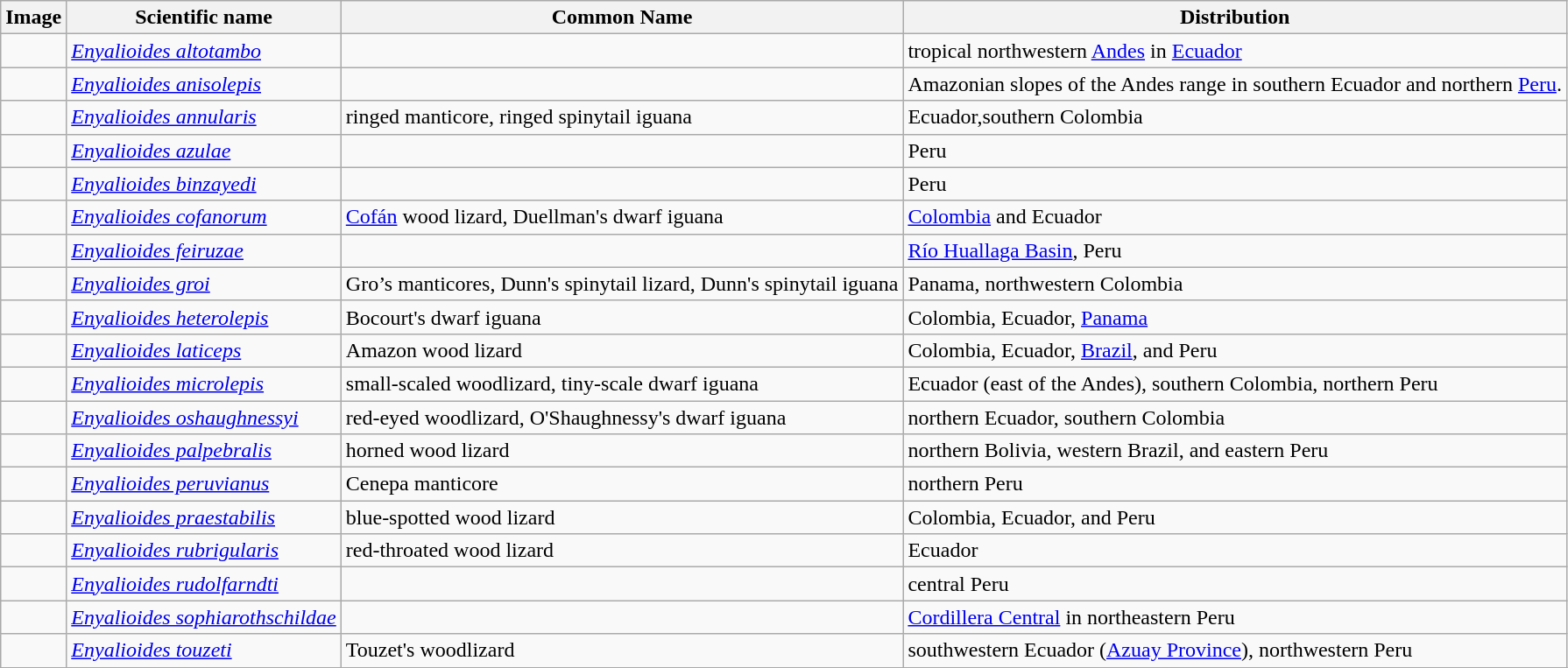<table class="wikitable">
<tr>
<th>Image</th>
<th>Scientific name</th>
<th>Common Name</th>
<th>Distribution</th>
</tr>
<tr>
<td></td>
<td><em><a href='#'>Enyalioides altotambo</a></em> </td>
<td></td>
<td>tropical northwestern <a href='#'>Andes</a> in <a href='#'>Ecuador</a></td>
</tr>
<tr>
<td></td>
<td><em><a href='#'>Enyalioides anisolepis</a></em> </td>
<td></td>
<td>Amazonian slopes of the Andes range in southern Ecuador and northern <a href='#'>Peru</a>.</td>
</tr>
<tr>
<td></td>
<td><em><a href='#'>Enyalioides annularis</a></em> </td>
<td>ringed manticore, ringed spinytail iguana</td>
<td>Ecuador,southern Colombia</td>
</tr>
<tr>
<td></td>
<td><em><a href='#'>Enyalioides azulae</a></em> </td>
<td></td>
<td>Peru</td>
</tr>
<tr>
<td></td>
<td><em><a href='#'>Enyalioides binzayedi</a></em> </td>
<td></td>
<td>Peru</td>
</tr>
<tr>
<td></td>
<td><em><a href='#'>Enyalioides cofanorum</a></em> </td>
<td><a href='#'>Cofán</a> wood lizard, Duellman's dwarf iguana</td>
<td><a href='#'>Colombia</a> and Ecuador</td>
</tr>
<tr>
<td></td>
<td><em><a href='#'>Enyalioides feiruzae</a></em> </td>
<td></td>
<td><a href='#'>Río Huallaga Basin</a>, Peru</td>
</tr>
<tr>
<td></td>
<td><em><a href='#'>Enyalioides groi</a></em> </td>
<td>Gro’s manticores, Dunn's spinytail lizard, Dunn's spinytail iguana</td>
<td>Panama, northwestern Colombia</td>
</tr>
<tr>
<td></td>
<td><em><a href='#'>Enyalioides heterolepis</a></em> </td>
<td>Bocourt's dwarf iguana</td>
<td>Colombia, Ecuador, <a href='#'>Panama</a></td>
</tr>
<tr>
<td></td>
<td><em><a href='#'>Enyalioides laticeps</a></em> </td>
<td>Amazon wood lizard</td>
<td>Colombia, Ecuador, <a href='#'>Brazil</a>, and Peru</td>
</tr>
<tr>
<td></td>
<td><em><a href='#'>Enyalioides microlepis</a></em> </td>
<td>small-scaled woodlizard, tiny-scale dwarf iguana</td>
<td>Ecuador (east of the Andes), southern Colombia, northern Peru</td>
</tr>
<tr>
<td></td>
<td><em><a href='#'>Enyalioides oshaughnessyi</a></em> </td>
<td>red-eyed woodlizard, O'Shaughnessy's dwarf iguana</td>
<td>northern Ecuador, southern Colombia</td>
</tr>
<tr>
<td></td>
<td><em><a href='#'>Enyalioides palpebralis</a></em> </td>
<td>horned wood lizard</td>
<td>northern Bolivia, western Brazil, and eastern Peru</td>
</tr>
<tr>
<td></td>
<td><em><a href='#'>Enyalioides peruvianus</a></em> </td>
<td>Cenepa  manticore</td>
<td>northern Peru</td>
</tr>
<tr>
<td></td>
<td><em><a href='#'>Enyalioides praestabilis</a></em> </td>
<td>blue-spotted wood lizard</td>
<td>Colombia, Ecuador, and Peru</td>
</tr>
<tr>
<td></td>
<td><em><a href='#'>Enyalioides rubrigularis</a></em> </td>
<td>red-throated wood lizard</td>
<td>Ecuador</td>
</tr>
<tr>
<td></td>
<td><em><a href='#'>Enyalioides rudolfarndti</a></em> </td>
<td></td>
<td>central Peru</td>
</tr>
<tr>
<td></td>
<td><em><a href='#'>Enyalioides sophiarothschildae</a></em> </td>
<td></td>
<td><a href='#'>Cordillera Central</a> in northeastern Peru</td>
</tr>
<tr>
<td></td>
<td><em><a href='#'>Enyalioides touzeti</a></em> </td>
<td>Touzet's woodlizard</td>
<td>southwestern Ecuador (<a href='#'>Azuay Province</a>), northwestern Peru</td>
</tr>
<tr>
</tr>
</table>
